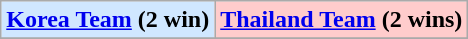<table class="wikitable sortable">
<tr>
<th style="background:#d0e7ff;"><a href='#'>Korea Team</a> (2 win)</th>
<th style="background:#fcc;"><a href='#'>Thailand Team</a> (2 wins)</th>
</tr>
<tr>
</tr>
</table>
